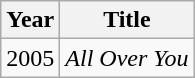<table class="wikitable">
<tr>
<th><strong>Year</strong></th>
<th><strong>Title</strong></th>
</tr>
<tr>
<td>2005</td>
<td><em>All Over You</em></td>
</tr>
</table>
